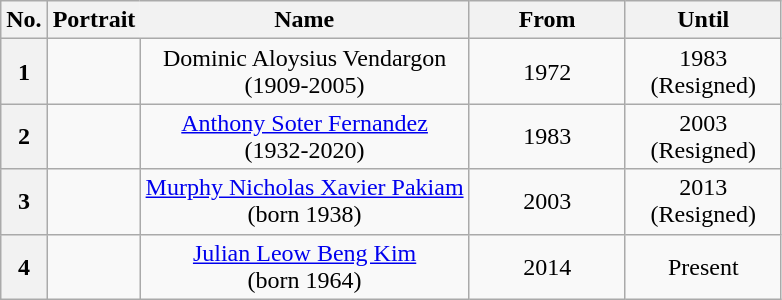<table class="wikitable" style="text-align:center;">
<tr>
<th scope="col">No.</th>
<th scope="col" style="border-right:none;">Portrait</th>
<th scope="col" style="border-left:none;">Name</th>
<th scope="col" style="width:20%;">From</th>
<th scope="col" style="width:20%;">Until</th>
</tr>
<tr>
<th scope="row">1</th>
<td></td>
<td>Dominic Aloysius Vendargon <br> (1909-2005)</td>
<td>1972</td>
<td>1983 <br> (Resigned)</td>
</tr>
<tr>
<th>2</th>
<td></td>
<td><a href='#'>Anthony Soter Fernandez</a> <br> (1932-2020)</td>
<td>1983</td>
<td>2003 <br> (Resigned)</td>
</tr>
<tr>
<th>3</th>
<td></td>
<td><a href='#'>Murphy Nicholas Xavier Pakiam</a> <br> (born 1938)</td>
<td>2003</td>
<td>2013 <br> (Resigned)</td>
</tr>
<tr>
<th>4</th>
<td></td>
<td><a href='#'>Julian Leow Beng Kim</a> <br> (born 1964)</td>
<td>2014</td>
<td>Present</td>
</tr>
</table>
